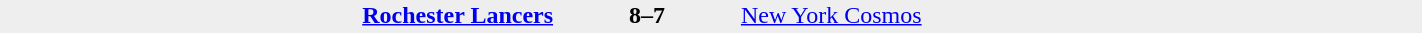<table style="width:75%; background:#eee;" cellspacing="0">
<tr>
<td rowspan="3" style="text-align:center; font-size:85%; width:15%;"></td>
<td style="width:24%; text-align:right;"><strong><a href='#'>Rochester Lancers</a></strong></td>
<td style="text-align:center; width:13%;"><strong>8–7</strong></td>
<td width=24%><a href='#'>New York Cosmos</a></td>
<td rowspan="3" style="font-size:85%; vertical-align:top;"></td>
</tr>
<tr style=font-size:85%>
<td align=right valign=top></td>
<td valign=top></td>
<td align=left valign=top></td>
</tr>
</table>
